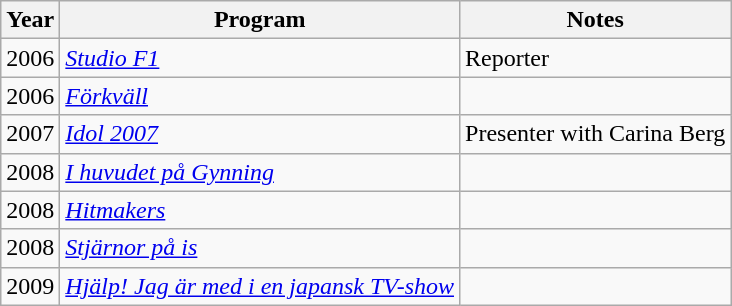<table class="wikitable">
<tr ">
<th>Year</th>
<th>Program</th>
<th>Notes</th>
</tr>
<tr>
<td>2006</td>
<td><em><a href='#'>Studio F1</a></em></td>
<td>Reporter</td>
</tr>
<tr>
<td>2006</td>
<td><em><a href='#'>Förkväll</a></em></td>
<td></td>
</tr>
<tr>
<td>2007</td>
<td><em><a href='#'>Idol 2007</a></em></td>
<td>Presenter with Carina Berg</td>
</tr>
<tr>
<td>2008</td>
<td><em><a href='#'>I huvudet på Gynning</a></em></td>
<td></td>
</tr>
<tr>
<td>2008</td>
<td><em><a href='#'>Hitmakers</a></em></td>
<td></td>
</tr>
<tr>
<td>2008</td>
<td><em><a href='#'>Stjärnor på is</a></em></td>
<td></td>
</tr>
<tr>
<td>2009</td>
<td><em><a href='#'>Hjälp! Jag är med i en japansk TV-show</a></em></td>
<td></td>
</tr>
</table>
